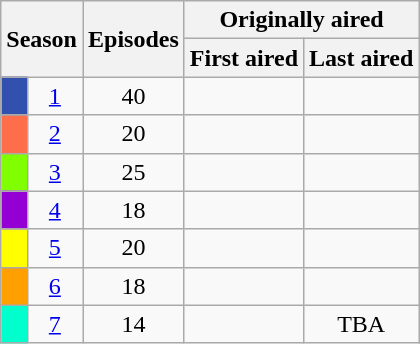<table class="wikitable plainrowheaders" style="text-align:center;">
<tr>
<th scope="col" colspan="2" rowspan="2">Season</th>
<th scope="col" rowspan="2">Episodes</th>
<th scope="col" colspan="2">Originally aired</th>
</tr>
<tr>
<th scope="col">First aired</th>
<th scope="col">Last aired</th>
</tr>
<tr>
<td scope="row" style="background-color:#3251AE;"></td>
<td><a href='#'>1</a></td>
<td>40</td>
<td></td>
<td></td>
</tr>
<tr>
<td scope="row" style="background-color:#FF6E4A;"></td>
<td><a href='#'>2</a></td>
<td>20</td>
<td></td>
<td></td>
</tr>
<tr>
<td scope="row" style="background-color:#7FFF00;"></td>
<td><a href='#'>3</a></td>
<td>25</td>
<td></td>
<td></td>
</tr>
<tr>
<td scope="row" style="background-color:#9400D3;"></td>
<td><a href='#'>4</a></td>
<td>18</td>
<td></td>
<td></td>
</tr>
<tr>
<td scope="row" style="background-color:#FFFF00;"></td>
<td><a href='#'>5</a></td>
<td>20</td>
<td></td>
<td></td>
</tr>
<tr>
<td scope="row" style="background-color:#FFA000;"></td>
<td><a href='#'>6</a></td>
<td>18</td>
<td></td>
<td></td>
</tr>
<tr>
<td scope="row" style="background-color:#00FFCC;"></td>
<td><a href='#'>7</a></td>
<td>14</td>
<td></td>
<td>TBA</td>
</tr>
</table>
